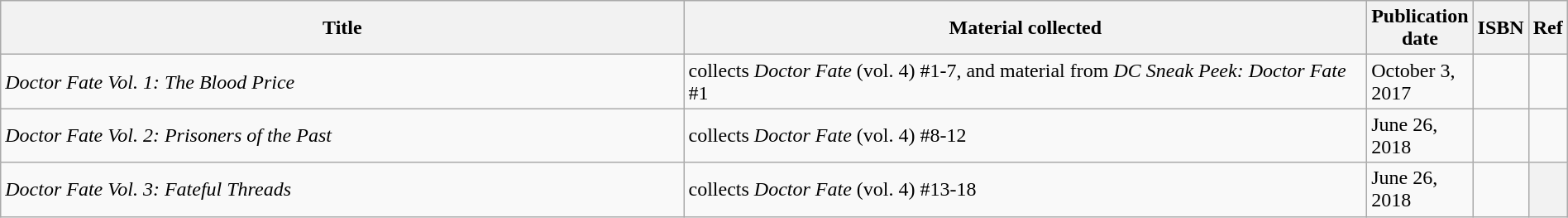<table class="wikitable" style="width:100%;">
<tr>
<th width="50%">Title</th>
<th width="50%">Material collected</th>
<th>Publication date</th>
<th width=40%>ISBN</th>
<th width=20%>Ref</th>
</tr>
<tr>
<td><em>Doctor Fate Vol. 1: The Blood Price</em></td>
<td>collects <em>Doctor Fate</em> (vol. 4) #1-7, and material from <em>DC Sneak Peek: Doctor Fate</em> #1</td>
<td>October 3, 2017</td>
<td></td>
<td></td>
</tr>
<tr>
<td><em>Doctor Fate Vol. 2: Prisoners of the Past</em></td>
<td>collects <em>Doctor Fate</em> (vol. 4) #8-12</td>
<td>June 26, 2018</td>
<td></td>
<td></td>
</tr>
<tr>
<td><em>Doctor Fate Vol. 3: Fateful Threads</em></td>
<td>collects <em>Doctor Fate</em> (vol. 4) #13-18</td>
<td>June 26, 2018</td>
<td></td>
<th></th>
</tr>
</table>
